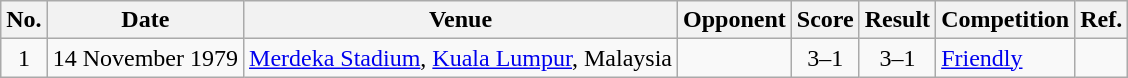<table class="wikitable sortable">
<tr>
<th scope="col">No.</th>
<th scope="col">Date</th>
<th scope="col">Venue</th>
<th scope="col">Opponent</th>
<th scope="col">Score</th>
<th scope="col">Result</th>
<th scope="col">Competition</th>
<th>Ref.</th>
</tr>
<tr>
<td align="center">1</td>
<td>14 November 1979</td>
<td><a href='#'>Merdeka Stadium</a>, <a href='#'>Kuala Lumpur</a>, Malaysia</td>
<td></td>
<td align="center">3–1</td>
<td align="center">3–1</td>
<td><a href='#'>Friendly</a></td>
<td></td>
</tr>
</table>
